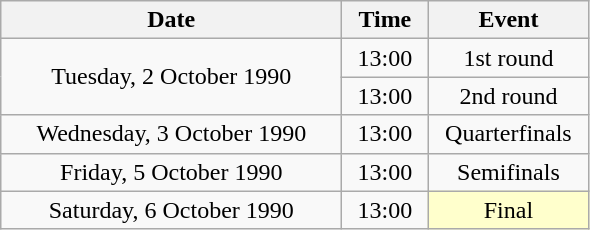<table class = "wikitable" style="text-align:center;">
<tr>
<th width=220>Date</th>
<th width=50>Time</th>
<th width=100>Event</th>
</tr>
<tr>
<td rowspan=2>Tuesday, 2 October 1990</td>
<td>13:00</td>
<td>1st round</td>
</tr>
<tr>
<td>13:00</td>
<td>2nd round</td>
</tr>
<tr>
<td>Wednesday, 3 October 1990</td>
<td>13:00</td>
<td>Quarterfinals</td>
</tr>
<tr>
<td>Friday, 5 October 1990</td>
<td>13:00</td>
<td>Semifinals</td>
</tr>
<tr>
<td>Saturday, 6 October 1990</td>
<td>13:00</td>
<td bgcolor=ffffcc>Final</td>
</tr>
</table>
